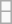<table class="wikitable floatright">
<tr>
<td></td>
</tr>
<tr>
<td></td>
</tr>
</table>
